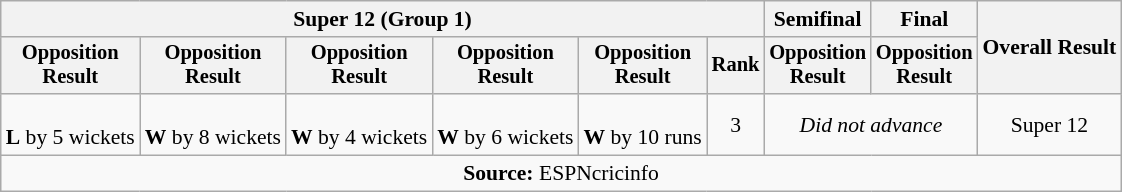<table class=wikitable style=font-size:90%;text-align:center>
<tr>
<th colspan=6>Super 12 (Group 1)</th>
<th>Semifinal</th>
<th>Final</th>
<th rowspan=2>Overall Result</th>
</tr>
<tr style=font-size:95%>
<th>Opposition<br>Result</th>
<th>Opposition<br>Result</th>
<th>Opposition<br>Result</th>
<th>Opposition<br>Result</th>
<th>Opposition<br>Result</th>
<th>Rank</th>
<th>Opposition<br>Result</th>
<th>Opposition<br>Result</th>
</tr>
<tr>
<td><br><strong>L</strong> by 5 wickets</td>
<td><br><strong>W</strong> by 8 wickets</td>
<td><br><strong>W</strong> by 4 wickets</td>
<td><br><strong>W</strong> by 6 wickets</td>
<td><br><strong>W</strong> by 10 runs</td>
<td>3</td>
<td colspan=2><em>Did not advance</em></td>
<td>Super 12</td>
</tr>
<tr>
<td colspan="11"><strong>Source:</strong> ESPNcricinfo</td>
</tr>
</table>
